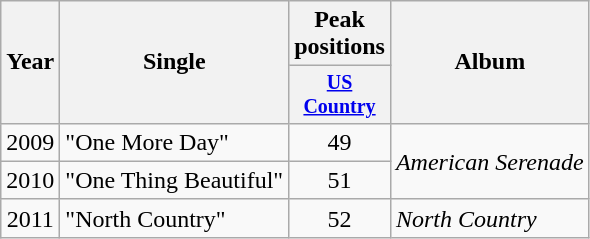<table class="wikitable" style="text-align:center;">
<tr>
<th rowspan="2">Year</th>
<th rowspan="2">Single</th>
<th colspan="1">Peak positions</th>
<th rowspan="2">Album</th>
</tr>
<tr style="font-size:smaller;">
<th width="60"><a href='#'>US Country</a></th>
</tr>
<tr>
<td>2009</td>
<td align="left">"One More Day"</td>
<td>49</td>
<td align="left" rowspan="2"><em>American Serenade</em></td>
</tr>
<tr>
<td>2010</td>
<td align="left">"One Thing Beautiful"</td>
<td>51</td>
</tr>
<tr>
<td>2011</td>
<td align="left">"North Country"</td>
<td>52</td>
<td align="left"><em>North Country</em></td>
</tr>
</table>
